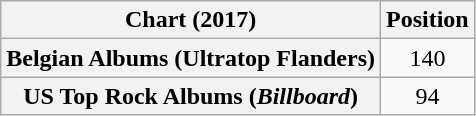<table class="wikitable sortable plainrowheaders" style="text-align:center">
<tr>
<th scope="col">Chart (2017)</th>
<th scope="col">Position</th>
</tr>
<tr>
<th scope="row">Belgian Albums (Ultratop Flanders)</th>
<td>140</td>
</tr>
<tr>
<th scope="row">US Top Rock Albums (<em>Billboard</em>)</th>
<td>94</td>
</tr>
</table>
